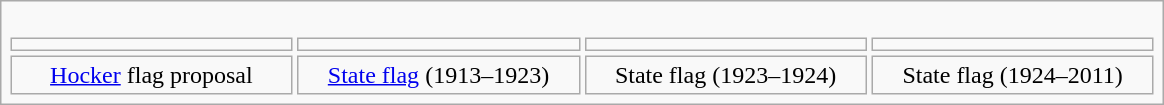<table class="wikitable" style="margin:20px auto; text-align:center">
<tr>
<td><br><table cellspacing=3 cellpadding=3>
<tr class="noresize">
<td style="width:180px"></td>
<td style="width:180px"></td>
<td style="width:180px"></td>
<td style="width:180px"></td>
</tr>
<tr style="vertical-align:top">
<td><a href='#'>Hocker</a> flag proposal </td>
<td><a href='#'>State flag</a> (1913–1923) </td>
<td>State flag (1923–1924) </td>
<td>State flag (1924–2011) </td>
</tr>
</table>
</td>
</tr>
</table>
